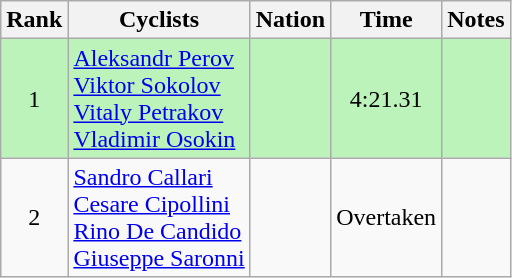<table class="wikitable sortable" style=text-align:center>
<tr>
<th>Rank</th>
<th>Cyclists</th>
<th>Nation</th>
<th>Time</th>
<th>Notes</th>
</tr>
<tr bgcolor=bbf3bb>
<td>1</td>
<td align=left><a href='#'>Aleksandr Perov</a><br><a href='#'>Viktor Sokolov</a><br><a href='#'>Vitaly Petrakov</a><br><a href='#'>Vladimir Osokin</a></td>
<td align=left></td>
<td>4:21.31</td>
<td></td>
</tr>
<tr>
<td>2</td>
<td align=left><a href='#'>Sandro Callari</a><br><a href='#'>Cesare Cipollini</a><br><a href='#'>Rino De Candido</a><br><a href='#'>Giuseppe Saronni</a></td>
<td align=left></td>
<td>Overtaken</td>
<td></td>
</tr>
</table>
